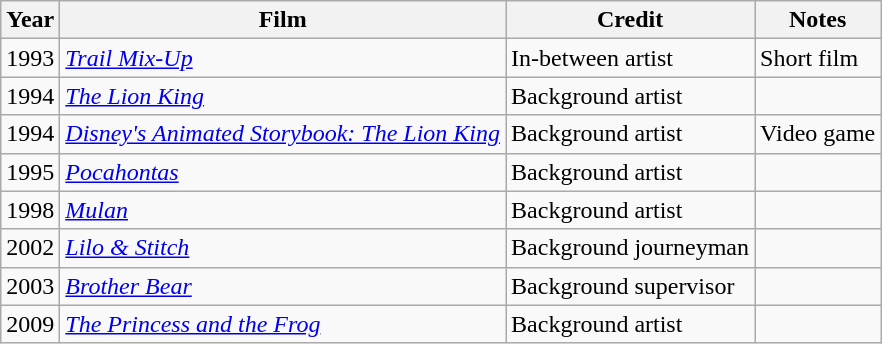<table class="wikitable sortable">
<tr>
<th>Year</th>
<th>Film</th>
<th>Credit</th>
<th>Notes</th>
</tr>
<tr>
<td>1993</td>
<td><em><a href='#'>Trail Mix-Up</a></em></td>
<td>In-between artist</td>
<td>Short film</td>
</tr>
<tr>
<td>1994</td>
<td><em><a href='#'>The Lion King</a></em></td>
<td>Background artist</td>
<td></td>
</tr>
<tr>
<td>1994</td>
<td><em><a href='#'>Disney's Animated Storybook: The Lion King</a></em></td>
<td>Background artist</td>
<td>Video game</td>
</tr>
<tr>
<td>1995</td>
<td><em><a href='#'>Pocahontas</a></em></td>
<td>Background artist</td>
<td></td>
</tr>
<tr>
<td>1998</td>
<td><em><a href='#'>Mulan</a></em></td>
<td>Background artist</td>
<td></td>
</tr>
<tr>
<td>2002</td>
<td><em><a href='#'>Lilo & Stitch</a></em></td>
<td>Background journeyman</td>
<td></td>
</tr>
<tr>
<td>2003</td>
<td><em><a href='#'>Brother Bear</a></em></td>
<td>Background supervisor</td>
<td></td>
</tr>
<tr>
<td>2009</td>
<td><em><a href='#'>The Princess and the Frog</a></em></td>
<td>Background artist</td>
</tr>
</table>
